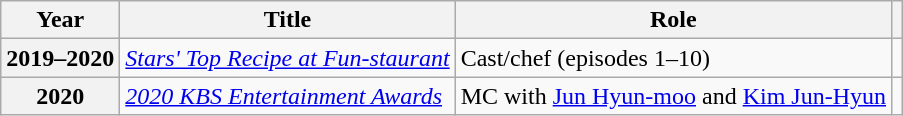<table class="wikitable plainrowheaders sortable">
<tr>
<th scope="col">Year</th>
<th scope="col">Title</th>
<th scope="col">Role</th>
<th scope="col" class="unsortable"></th>
</tr>
<tr>
<th scope="row">2019–2020</th>
<td><em><a href='#'>Stars' Top Recipe at Fun-staurant</a></em></td>
<td>Cast/chef (episodes 1–10)</td>
<td style="text-align:center"></td>
</tr>
<tr>
<th scope="row">2020</th>
<td><em><a href='#'>2020 KBS Entertainment Awards</a> </em></td>
<td>MC with <a href='#'>Jun Hyun-moo</a> and <a href='#'>Kim Jun-Hyun</a></td>
<td style="text-align:center"></td>
</tr>
</table>
